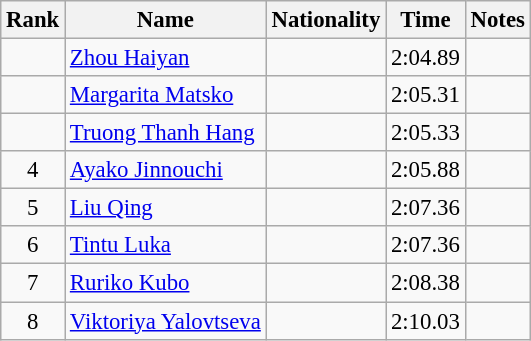<table class="wikitable sortable" style="text-align:center;font-size:95%">
<tr>
<th>Rank</th>
<th>Name</th>
<th>Nationality</th>
<th>Time</th>
<th>Notes</th>
</tr>
<tr>
<td></td>
<td align=left><a href='#'>Zhou Haiyan</a></td>
<td align=left></td>
<td>2:04.89</td>
<td></td>
</tr>
<tr>
<td></td>
<td align=left><a href='#'>Margarita Matsko</a></td>
<td align=left></td>
<td>2:05.31</td>
<td></td>
</tr>
<tr>
<td></td>
<td align=left><a href='#'>Truong Thanh Hang</a></td>
<td align=left></td>
<td>2:05.33</td>
<td></td>
</tr>
<tr>
<td>4</td>
<td align=left><a href='#'>Ayako Jinnouchi</a></td>
<td align=left></td>
<td>2:05.88</td>
<td></td>
</tr>
<tr>
<td>5</td>
<td align=left><a href='#'>Liu Qing</a></td>
<td align=left></td>
<td>2:07.36</td>
<td></td>
</tr>
<tr>
<td>6</td>
<td align=left><a href='#'>Tintu Luka</a></td>
<td align=left></td>
<td>2:07.36</td>
<td></td>
</tr>
<tr>
<td>7</td>
<td align=left><a href='#'>Ruriko Kubo</a></td>
<td align=left></td>
<td>2:08.38</td>
<td></td>
</tr>
<tr>
<td>8</td>
<td align=left><a href='#'>Viktoriya Yalovtseva</a></td>
<td align=left></td>
<td>2:10.03</td>
<td></td>
</tr>
</table>
